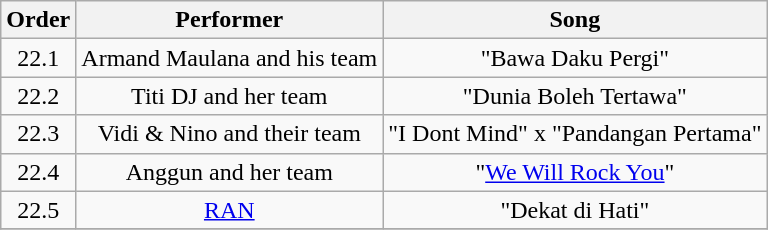<table class="wikitable" style="text-align:center;">
<tr>
<th>Order</th>
<th>Performer</th>
<th>Song</th>
</tr>
<tr>
<td>22.1</td>
<td>Armand Maulana and his team </td>
<td>"Bawa Daku Pergi"</td>
</tr>
<tr>
<td>22.2</td>
<td>Titi DJ and her team </td>
<td>"Dunia Boleh Tertawa"</td>
</tr>
<tr>
<td>22.3</td>
<td>Vidi & Nino and their team </td>
<td>"I Dont Mind" x "Pandangan Pertama"</td>
</tr>
<tr>
<td>22.4</td>
<td>Anggun and her team </td>
<td>"<a href='#'>We Will Rock You</a>"</td>
</tr>
<tr>
<td>22.5</td>
<td><a href='#'>RAN</a></td>
<td>"Dekat di Hati"</td>
</tr>
<tr>
</tr>
</table>
